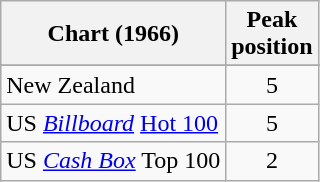<table class="wikitable sortable">
<tr>
<th align="left">Chart (1966)</th>
<th align="left">Peak<br>position</th>
</tr>
<tr>
</tr>
<tr>
<td align="left">New Zealand </td>
<td style="text-align:center;">5</td>
</tr>
<tr>
<td align="left">US <em><a href='#'>Billboard</a></em> <a href='#'>Hot 100</a></td>
<td style="text-align:center;">5</td>
</tr>
<tr>
<td>US <em><a href='#'>Cash Box</a></em> Top 100</td>
<td style="text-align:center;">2</td>
</tr>
</table>
